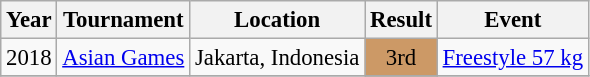<table class="wikitable" style="font-size:95%;">
<tr>
<th>Year</th>
<th>Tournament</th>
<th>Location</th>
<th>Result</th>
<th>Event</th>
</tr>
<tr>
<td>2018</td>
<td><a href='#'>Asian Games</a></td>
<td>Jakarta, Indonesia</td>
<td align="center" bgcolor="cc9966">3rd</td>
<td><a href='#'>Freestyle 57 kg</a></td>
</tr>
<tr>
</tr>
</table>
